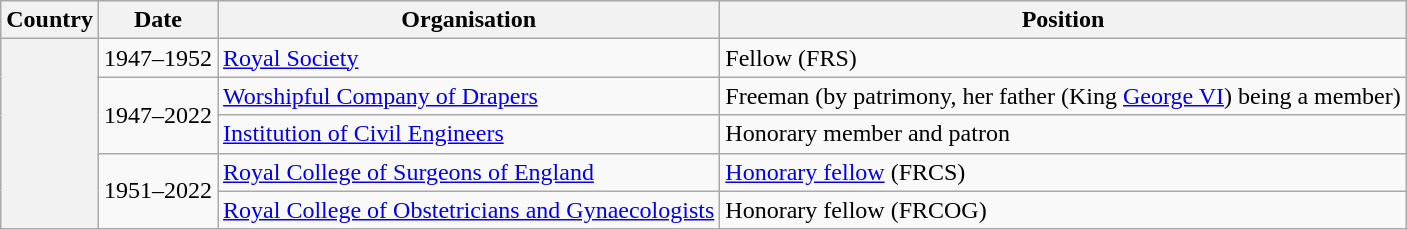<table class="wikitable plainrowheaders">
<tr>
<th scope="col">Country</th>
<th scope="col">Date</th>
<th scope="col">Organisation</th>
<th scope="col">Position</th>
</tr>
<tr>
<th rowspan="5" scope="row"></th>
<td>1947–1952</td>
<td><a href='#'>Royal Society</a></td>
<td>Fellow (FRS)</td>
</tr>
<tr>
<td rowspan="2">1947–2022</td>
<td><a href='#'>Worshipful Company of Drapers</a></td>
<td>Freeman (by patrimony, her father (King <a href='#'>George VI</a>) being a member)</td>
</tr>
<tr>
<td><a href='#'>Institution of Civil Engineers</a></td>
<td>Honorary member and patron</td>
</tr>
<tr>
<td rowspan="2">1951–2022</td>
<td><a href='#'>Royal College of Surgeons of England</a></td>
<td><a href='#'>Honorary fellow</a> (FRCS)</td>
</tr>
<tr>
<td><a href='#'>Royal College of Obstetricians and Gynaecologists</a></td>
<td>Honorary fellow (FRCOG)</td>
</tr>
</table>
